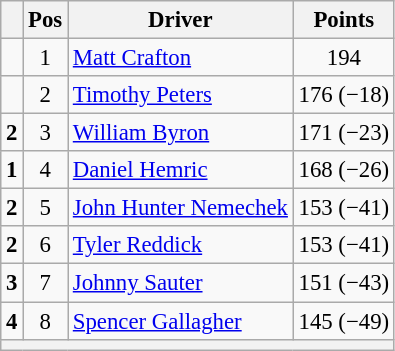<table class="wikitable" style="font-size: 95%;">
<tr>
<th></th>
<th>Pos</th>
<th>Driver</th>
<th>Points</th>
</tr>
<tr>
<td align="left"></td>
<td style="text-align:center;">1</td>
<td><a href='#'>Matt Crafton</a></td>
<td style="text-align:center;">194</td>
</tr>
<tr>
<td align="left"></td>
<td style="text-align:center;">2</td>
<td><a href='#'>Timothy Peters</a></td>
<td style="text-align:center;">176 (−18)</td>
</tr>
<tr>
<td align="left"> <strong>2</strong></td>
<td style="text-align:center;">3</td>
<td><a href='#'>William Byron</a></td>
<td style="text-align:center;">171 (−23)</td>
</tr>
<tr>
<td align="left"> <strong>1</strong></td>
<td style="text-align:center;">4</td>
<td><a href='#'>Daniel Hemric</a></td>
<td style="text-align:center;">168 (−26)</td>
</tr>
<tr>
<td align="left"> <strong>2</strong></td>
<td style="text-align:center;">5</td>
<td><a href='#'>John Hunter Nemechek</a></td>
<td style="text-align:center;">153 (−41)</td>
</tr>
<tr>
<td align="left"> <strong>2</strong></td>
<td style="text-align:center;">6</td>
<td><a href='#'>Tyler Reddick</a></td>
<td style="text-align:center;">153 (−41)</td>
</tr>
<tr>
<td align="left"> <strong>3</strong></td>
<td style="text-align:center;">7</td>
<td><a href='#'>Johnny Sauter</a></td>
<td style="text-align:center;">151 (−43)</td>
</tr>
<tr>
<td align="left"> <strong>4</strong></td>
<td style="text-align:center;">8</td>
<td><a href='#'>Spencer Gallagher</a></td>
<td style="text-align:center;">145 (−49)</td>
</tr>
<tr class="sortbottom">
<th colspan="9"></th>
</tr>
</table>
